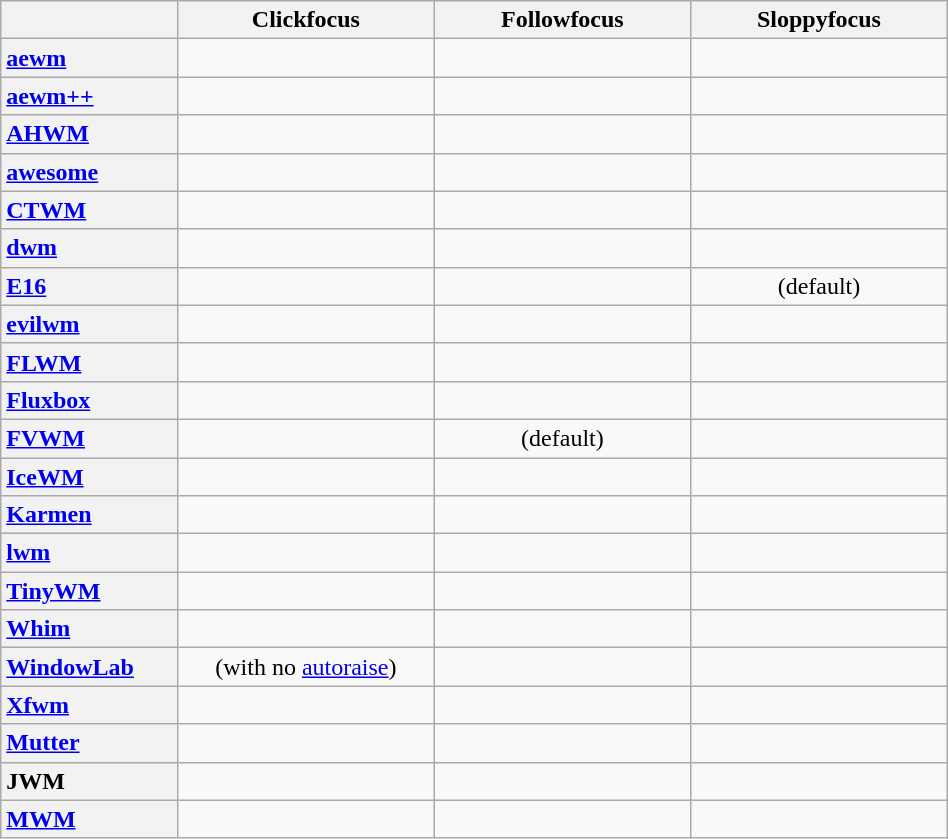<table class="wikitable sortable" style="width: 50%; text-align: center">
<tr>
<th style="width: 5%"></th>
<th style="width: 15%">Clickfocus</th>
<th style="width: 15%">Followfocus</th>
<th style="width: 15%">Sloppyfocus</th>
</tr>
<tr>
<th style="text-align:left;"><a href='#'>aewm</a></th>
<td></td>
<td></td>
<td></td>
</tr>
<tr>
<th style="text-align:left;"><a href='#'>aewm++</a></th>
<td></td>
<td></td>
<td></td>
</tr>
<tr>
<th style="text-align:left;"><a href='#'>AHWM</a></th>
<td></td>
<td></td>
<td></td>
</tr>
<tr>
<th style="text-align:left;"><a href='#'>awesome</a></th>
<td></td>
<td></td>
<td></td>
</tr>
<tr>
<th style="text-align:left;"><a href='#'>CTWM</a></th>
<td></td>
<td></td>
<td></td>
</tr>
<tr>
<th style="text-align:left;"><a href='#'>dwm</a></th>
<td></td>
<td></td>
<td></td>
</tr>
<tr>
<th style="text-align:left;"><a href='#'>E16</a></th>
<td></td>
<td></td>
<td> (default)</td>
</tr>
<tr>
<th style="text-align:left;"><a href='#'>evilwm</a></th>
<td></td>
<td></td>
<td></td>
</tr>
<tr>
<th style="text-align:left;"><a href='#'>FLWM</a></th>
<td></td>
<td></td>
<td></td>
</tr>
<tr>
<th style="text-align:left;"><a href='#'>Fluxbox</a></th>
<td></td>
<td></td>
<td></td>
</tr>
<tr>
<th style="text-align:left;"><a href='#'>FVWM</a></th>
<td></td>
<td> (default)</td>
<td></td>
</tr>
<tr>
<th style="text-align:left;"><a href='#'>IceWM</a></th>
<td></td>
<td></td>
<td></td>
</tr>
<tr>
<th style="text-align:left;"><a href='#'>Karmen</a></th>
<td></td>
<td></td>
<td></td>
</tr>
<tr>
<th style="text-align:left;"><a href='#'>lwm</a></th>
<td></td>
<td></td>
<td></td>
</tr>
<tr>
<th style="text-align:left;"><a href='#'>TinyWM</a></th>
<td></td>
<td></td>
<td></td>
</tr>
<tr>
<th style="text-align:left;"><a href='#'>Whim</a></th>
<td></td>
<td></td>
<td></td>
</tr>
<tr>
<th style="text-align:left;"><a href='#'>WindowLab</a></th>
<td> (with no <a href='#'>autoraise</a>)</td>
<td></td>
<td></td>
</tr>
<tr>
<th style="text-align:left;"><a href='#'>Xfwm</a></th>
<td></td>
<td></td>
<td></td>
</tr>
<tr>
<th style="text-align:left;"><a href='#'>Mutter</a></th>
<td></td>
<td></td>
<td></td>
</tr>
<tr>
<th style="text-align:left;">JWM</th>
<td></td>
<td></td>
<td></td>
</tr>
<tr>
<th style="text-align:left;"><a href='#'>MWM</a></th>
<td></td>
<td></td>
<td></td>
</tr>
</table>
